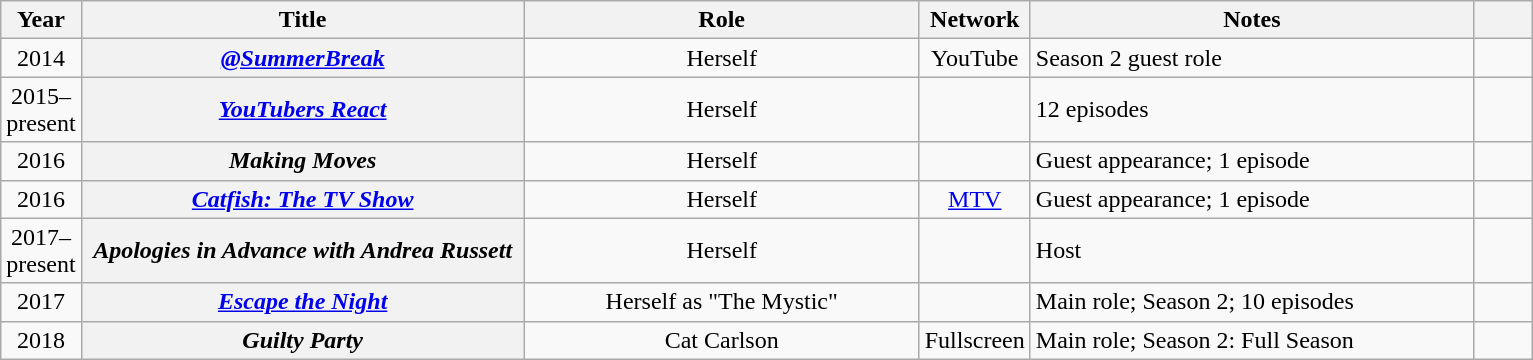<table class="wikitable sortable plainrowheaders" style="text-align:center;">
<tr>
<th scope="col" style="width: 2em;">Year</th>
<th scope="col" style="width: 18em;">Title</th>
<th scope="col" style="width: 16em;">Role</th>
<th scope="col" style="width: 2em;">Network</th>
<th scope="col" style="width: 18em;" class="unsortable">Notes</th>
<th scope="col" style="width: 2em;" class="unsortable"></th>
</tr>
<tr>
<td>2014</td>
<th scope="row"><em><a href='#'>@SummerBreak</a></em></th>
<td>Herself</td>
<td>YouTube</td>
<td style="text-align:left;">Season 2 guest role</td>
<td></td>
</tr>
<tr>
<td>2015–present</td>
<th scope="row"><em><a href='#'>YouTubers React</a></em></th>
<td>Herself</td>
<td></td>
<td style="text-align:left;">12 episodes</td>
<td></td>
</tr>
<tr>
<td>2016</td>
<th scope="row"><em>Making Moves</em></th>
<td>Herself</td>
<td></td>
<td style="text-align:left;">Guest appearance; 1 episode</td>
<td></td>
</tr>
<tr>
<td>2016</td>
<th scope="row"><em><a href='#'>Catfish: The TV Show</a></em></th>
<td>Herself</td>
<td><a href='#'>MTV</a></td>
<td style="text-align:left;">Guest appearance; 1 episode</td>
<td></td>
</tr>
<tr>
<td>2017–present</td>
<th scope="row"><em>Apologies in Advance with Andrea Russett</em></th>
<td>Herself</td>
<td></td>
<td style="text-align:left;">Host</td>
<td></td>
</tr>
<tr>
<td>2017</td>
<th scope="row"><em><a href='#'>Escape the Night</a></em></th>
<td>Herself as "The Mystic"</td>
<td></td>
<td style="text-align:left;">Main role; Season 2; 10 episodes</td>
<td></td>
</tr>
<tr>
<td>2018</td>
<th scope="row"><em>Guilty Party</em></th>
<td>Cat Carlson</td>
<td>Fullscreen</td>
<td style="text-align:left;">Main role; Season 2: Full Season</td>
<td></td>
</tr>
</table>
